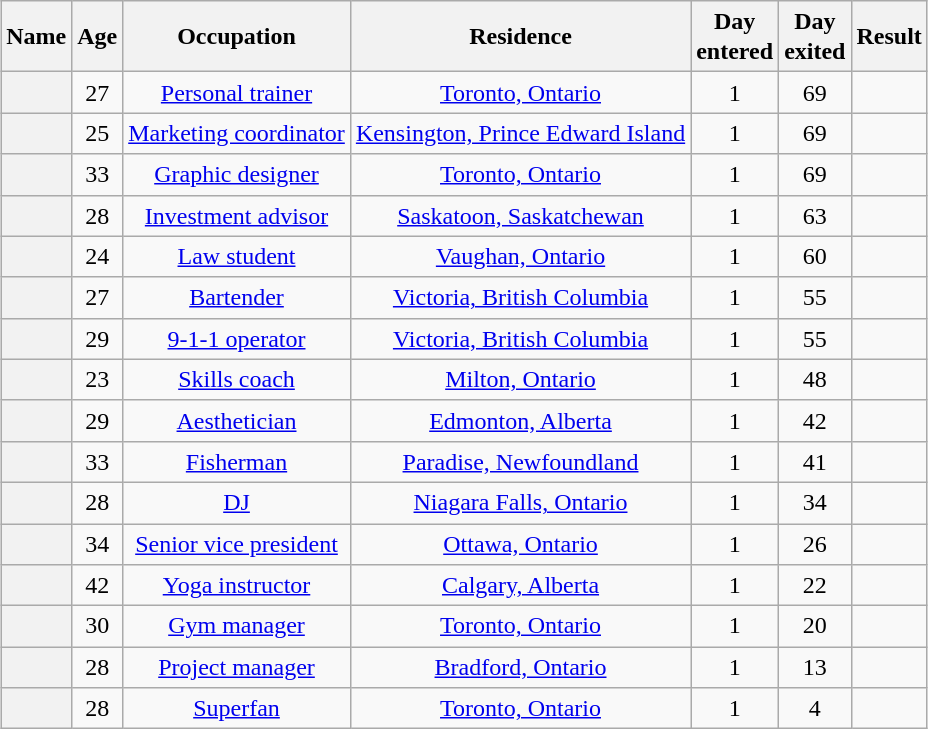<table class="wikitable sortable" style="text-align:center; line-height:20px; width:auto; margin:auto;" >
<tr>
<th>Name</th>
<th scope="col">Age</th>
<th scope="col" class="unsortable">Occupation</th>
<th scope="col">Residence</th>
<th scope="col" class="unsortable">Day<br>entered</th>
<th scope="col">Day<br>exited</th>
<th scope="col">Result</th>
</tr>
<tr>
<th></th>
<td>27</td>
<td><a href='#'>Personal trainer</a></td>
<td><a href='#'>Toronto, Ontario</a></td>
<td>1</td>
<td>69</td>
<td></td>
</tr>
<tr>
<th></th>
<td>25</td>
<td><a href='#'>Marketing coordinator</a></td>
<td><a href='#'>Kensington, Prince Edward Island</a></td>
<td>1</td>
<td>69</td>
<td></td>
</tr>
<tr>
<th></th>
<td>33</td>
<td><a href='#'>Graphic designer</a></td>
<td><a href='#'>Toronto, Ontario</a></td>
<td>1</td>
<td>69</td>
<td></td>
</tr>
<tr>
<th></th>
<td>28</td>
<td><a href='#'>Investment advisor</a></td>
<td><a href='#'>Saskatoon, Saskatchewan</a></td>
<td>1</td>
<td>63</td>
<td></td>
</tr>
<tr>
<th></th>
<td>24</td>
<td><a href='#'>Law student</a></td>
<td><a href='#'>Vaughan, Ontario</a></td>
<td>1</td>
<td>60</td>
<td></td>
</tr>
<tr>
<th></th>
<td>27</td>
<td><a href='#'>Bartender</a></td>
<td><a href='#'>Victoria, British Columbia</a></td>
<td>1</td>
<td>55</td>
<td></td>
</tr>
<tr>
<th></th>
<td>29</td>
<td><a href='#'>9-1-1 operator</a></td>
<td><a href='#'>Victoria, British Columbia</a></td>
<td>1</td>
<td>55</td>
<td></td>
</tr>
<tr>
<th></th>
<td>23</td>
<td><a href='#'>Skills coach</a></td>
<td><a href='#'>Milton, Ontario</a></td>
<td>1</td>
<td>48</td>
<td></td>
</tr>
<tr>
<th></th>
<td>29</td>
<td><a href='#'>Aesthetician</a></td>
<td><a href='#'>Edmonton, Alberta</a></td>
<td>1</td>
<td>42</td>
<td></td>
</tr>
<tr>
<th></th>
<td>33</td>
<td><a href='#'>Fisherman</a></td>
<td><a href='#'>Paradise, Newfoundland</a></td>
<td>1</td>
<td>41</td>
<td></td>
</tr>
<tr>
<th></th>
<td>28</td>
<td><a href='#'>DJ</a></td>
<td><a href='#'>Niagara Falls, Ontario</a></td>
<td>1</td>
<td>34</td>
<td></td>
</tr>
<tr>
<th></th>
<td>34</td>
<td><a href='#'>Senior vice president</a></td>
<td><a href='#'>Ottawa, Ontario</a></td>
<td>1</td>
<td>26</td>
<td></td>
</tr>
<tr>
<th></th>
<td>42</td>
<td><a href='#'>Yoga instructor</a></td>
<td><a href='#'>Calgary, Alberta</a></td>
<td>1</td>
<td>22</td>
<td></td>
</tr>
<tr>
<th></th>
<td>30</td>
<td><a href='#'>Gym manager</a></td>
<td><a href='#'>Toronto, Ontario</a></td>
<td>1</td>
<td>20</td>
<td></td>
</tr>
<tr>
<th></th>
<td>28</td>
<td><a href='#'>Project manager</a></td>
<td><a href='#'>Bradford, Ontario</a></td>
<td>1</td>
<td>13</td>
<td></td>
</tr>
<tr>
<th></th>
<td>28</td>
<td><a href='#'>Superfan</a></td>
<td><a href='#'>Toronto, Ontario</a></td>
<td>1</td>
<td>4</td>
<td></td>
</tr>
</table>
